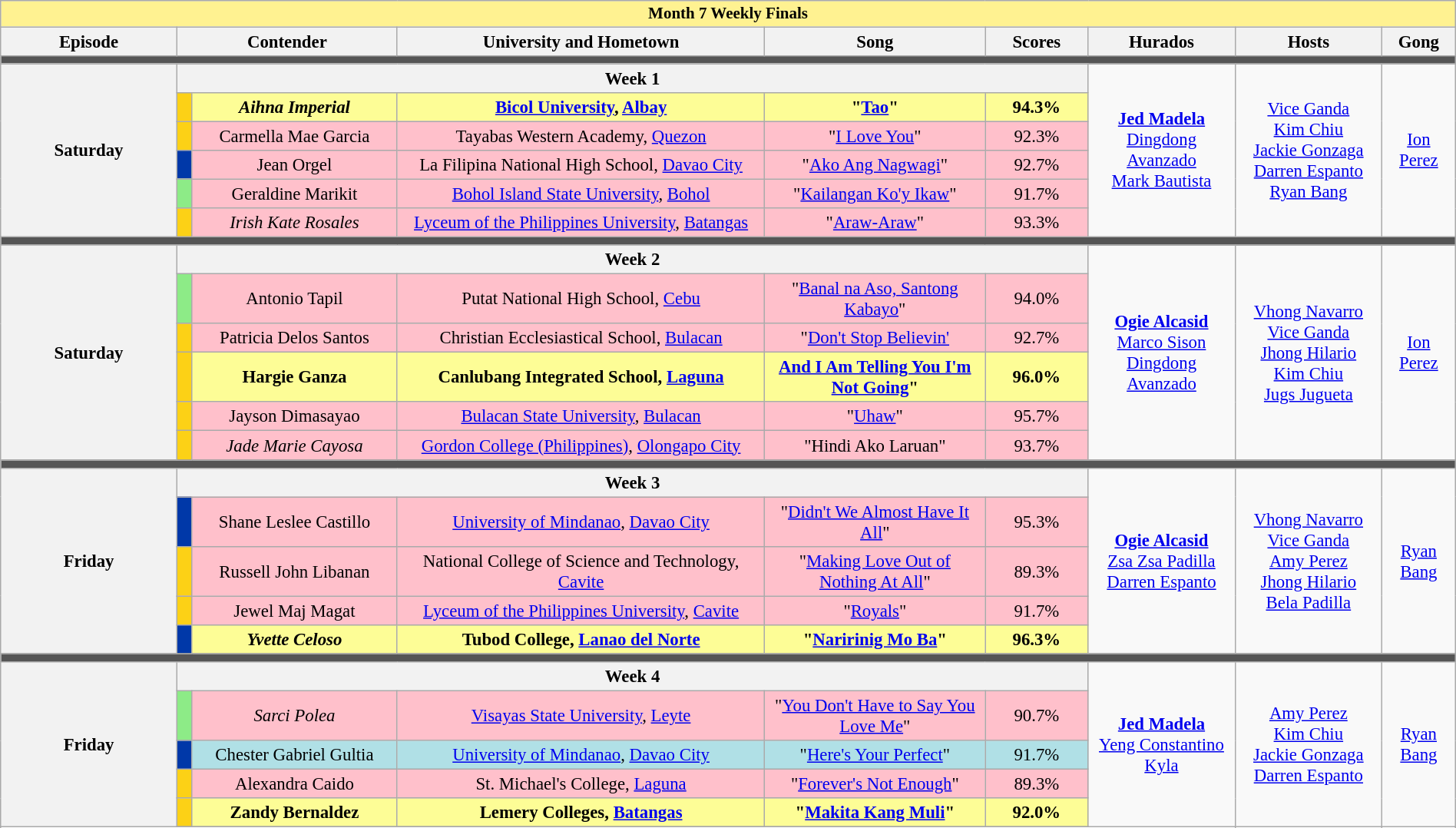<table class="wikitable mw-collapsible mw-collapsed" style="width:100%; text-align:center; font-size:95%;">
<tr>
<th colspan="9" style="background-color:#fff291;font-size:14px">Month 7 Weekly Finals</th>
</tr>
<tr>
<th width="12%">Episode</th>
<th colspan="2" width="15%">Contender</th>
<th width="25%">University and Hometown</th>
<th width="15%">Song</th>
<th width="7%">Scores</th>
<th width="10%">Hurados</th>
<th width="10%">Hosts</th>
<th width="05%">Gong</th>
</tr>
<tr>
<td colspan="9" style="background:#555;"></td>
</tr>
<tr>
<th rowspan="6">Saturday<br></th>
<th colspan="5">Week 1</th>
<td rowspan="6"><strong><a href='#'>Jed Madela</a></strong><br><a href='#'>Dingdong Avanzado</a><br><a href='#'>Mark Bautista</a></td>
<td rowspan="6"><a href='#'>Vice Ganda</a><br><a href='#'>Kim Chiu</a><br><a href='#'>Jackie Gonzaga</a><br><a href='#'>Darren Espanto</a><br><a href='#'>Ryan Bang</a></td>
<td rowspan="6"><a href='#'>Ion Perez</a></td>
</tr>
<tr style="background:#FDFD96">
<th width="01%" style="background:#FCD116"></th>
<td><strong><em>Aihna Imperial</em></strong></td>
<td><strong><a href='#'>Bicol University</a>, <a href='#'>Albay</a></strong></td>
<td><strong>"<a href='#'>Tao</a>"</strong></td>
<td><strong>94.3%</strong></td>
</tr>
<tr style="background:pink">
<th width="01%" style="background:#FCD116"></th>
<td>Carmella Mae Garcia</td>
<td>Tayabas Western Academy, <a href='#'>Quezon</a></td>
<td>"<a href='#'>I Love You</a>"</td>
<td>92.3%</td>
</tr>
<tr style="background:pink">
<th width="01%" style="background:#0038A8"></th>
<td>Jean Orgel</td>
<td>La Filipina National High School, <a href='#'>Davao City</a></td>
<td>"<a href='#'>Ako Ang Nagwagi</a>"</td>
<td>92.7%</td>
</tr>
<tr style="background:pink">
<th width="01%" style="background:#8deb87"></th>
<td>Geraldine Marikit</td>
<td><a href='#'>Bohol Island State University</a>, <a href='#'>Bohol</a></td>
<td>"<a href='#'>Kailangan Ko'y Ikaw</a>"</td>
<td>91.7%</td>
</tr>
<tr style="background:pink">
<th width="01%" style="background:#FCD116"></th>
<td><em>Irish Kate Rosales</em></td>
<td><a href='#'>Lyceum of the Philippines University</a>, <a href='#'>Batangas</a></td>
<td>"<a href='#'>Araw-Araw</a>"</td>
<td>93.3%</td>
</tr>
<tr>
<td colspan="9" style="background:#555;"></td>
</tr>
<tr>
<th rowspan="6">Saturday<br></th>
<th colspan="5">Week 2</th>
<td rowspan="6"><strong><a href='#'>Ogie Alcasid</a></strong><br><a href='#'>Marco Sison</a><br><a href='#'>Dingdong Avanzado</a></td>
<td rowspan="6"><a href='#'>Vhong Navarro</a><br><a href='#'>Vice Ganda</a><br><a href='#'>Jhong Hilario</a><br><a href='#'>Kim Chiu</a><br><a href='#'>Jugs Jugueta</a></td>
<td rowspan="6"><a href='#'>Ion Perez</a></td>
</tr>
<tr style="background:pink">
<th width="01%" style="background:#8deb87"></th>
<td>Antonio Tapil</td>
<td>Putat National High School, <a href='#'>Cebu</a></td>
<td>"<a href='#'>Banal na Aso, Santong Kabayo</a>"</td>
<td>94.0%</td>
</tr>
<tr style="background:pink">
<th width="01%" style="background:#FCD116"></th>
<td>Patricia Delos Santos</td>
<td>Christian Ecclesiastical School, <a href='#'>Bulacan</a></td>
<td>"<a href='#'>Don't Stop Believin'</a></td>
<td>92.7%</td>
</tr>
<tr style="background:#FDFD96">
<th width="01%" style="background:#FCD116"></th>
<td><strong>Hargie Ganza</strong></td>
<td><strong>Canlubang Integrated School, <a href='#'>Laguna</a></strong></td>
<td><strong><a href='#'>And I Am Telling You I'm Not Going</a>"</strong></td>
<td><strong>96.0%</strong></td>
</tr>
<tr style="background:pink">
<th width="01%" style="background:#FCD116"></th>
<td>Jayson Dimasayao</td>
<td><a href='#'>Bulacan State University</a>, <a href='#'>Bulacan</a></td>
<td>"<a href='#'>Uhaw</a>"</td>
<td>95.7%</td>
</tr>
<tr style="background:pink">
<th width="01%" style="background:#FCD116"></th>
<td><em>Jade Marie Cayosa</em></td>
<td><a href='#'>Gordon College (Philippines)</a>, <a href='#'>Olongapo City</a></td>
<td>"Hindi Ako Laruan"</td>
<td>93.7%</td>
</tr>
<tr>
<td colspan="9" style="background:#555;"></td>
</tr>
<tr>
<th rowspan="5">Friday<br></th>
<th colspan="5">Week 3</th>
<td rowspan="5"><strong><a href='#'>Ogie Alcasid</a></strong><br><a href='#'>Zsa Zsa Padilla</a><br><a href='#'>Darren Espanto</a></td>
<td rowspan="5"><a href='#'>Vhong Navarro</a><br><a href='#'>Vice Ganda</a><br><a href='#'>Amy Perez</a><br><a href='#'>Jhong Hilario</a><br><a href='#'>Bela Padilla</a></td>
<td rowspan="5"><a href='#'>Ryan Bang</a></td>
</tr>
<tr style="background:pink">
<th width="01%" style="background:#0038A8"></th>
<td>Shane Leslee Castillo</td>
<td><a href='#'>University of Mindanao</a>, <a href='#'>Davao City</a></td>
<td>"<a href='#'>Didn't We Almost Have It All</a>"</td>
<td>95.3%</td>
</tr>
<tr style="background:pink">
<th width="01%" style="background:#FCD116"></th>
<td>Russell John Libanan</td>
<td>National College of Science and Technology, <a href='#'>Cavite</a></td>
<td>"<a href='#'>Making Love Out of Nothing At All</a>"</td>
<td>89.3%</td>
</tr>
<tr style="background:pink">
<th width="01%" style="background:#FCD116"></th>
<td>Jewel Maj Magat</td>
<td><a href='#'>Lyceum of the Philippines University</a>, <a href='#'>Cavite</a></td>
<td>"<a href='#'>Royals</a>"</td>
<td>91.7%</td>
</tr>
<tr style="background:#FDFD96">
<th width="01%" style="background:#0038A8"></th>
<td><strong><em>Yvette Celoso</em></strong></td>
<td><strong>Tubod College, <a href='#'>Lanao del Norte</a></strong></td>
<td><strong>"<a href='#'>Naririnig Mo Ba</a>"</strong></td>
<td><strong>96.3%</strong></td>
</tr>
<tr>
<td colspan="9" style="background:#555;"></td>
</tr>
<tr>
<th rowspan="6">Friday<br></th>
<th colspan="5">Week 4</th>
<td rowspan="6"><strong><a href='#'>Jed Madela</a></strong><br><a href='#'>Yeng Constantino</a><br><a href='#'>Kyla</a></td>
<td rowspan="6"><a href='#'>Amy Perez</a><br><a href='#'>Kim Chiu</a><br><a href='#'>Jackie Gonzaga</a><br><a href='#'>Darren Espanto</a></td>
<td rowspan="6"><a href='#'>Ryan Bang</a></td>
</tr>
<tr style="background:pink">
<th width="01%" style="background:#8deb87"></th>
<td><em>Sarci Polea</em></td>
<td><a href='#'>Visayas State University</a>, <a href='#'>Leyte</a></td>
<td>"<a href='#'>You Don't Have to Say You Love Me</a>"</td>
<td>90.7%</td>
</tr>
<tr style="background:#B0E0E6">
<th width="01%" style="background:#0038A8"></th>
<td>Chester Gabriel Gultia</td>
<td><a href='#'>University of Mindanao</a>, <a href='#'>Davao City</a></td>
<td>"<a href='#'>Here's Your Perfect</a>"</td>
<td>91.7%</td>
</tr>
<tr style="background:pink">
<th width="01%" style="background:#FCD116"></th>
<td>Alexandra Caido</td>
<td>St. Michael's College, <a href='#'>Laguna</a></td>
<td>"<a href='#'>Forever's Not Enough</a>"</td>
<td>89.3%</td>
</tr>
<tr style="background:#FDFD96">
<th width="01%" style="background:#FCD116"></th>
<td><strong>Zandy Bernaldez</strong></td>
<td><strong>Lemery Colleges, <a href='#'>Batangas</a></strong></td>
<td><strong>"<a href='#'>Makita Kang Muli</a>"</strong></td>
<td><strong>92.0%</strong></td>
</tr>
<tr>
</tr>
</table>
